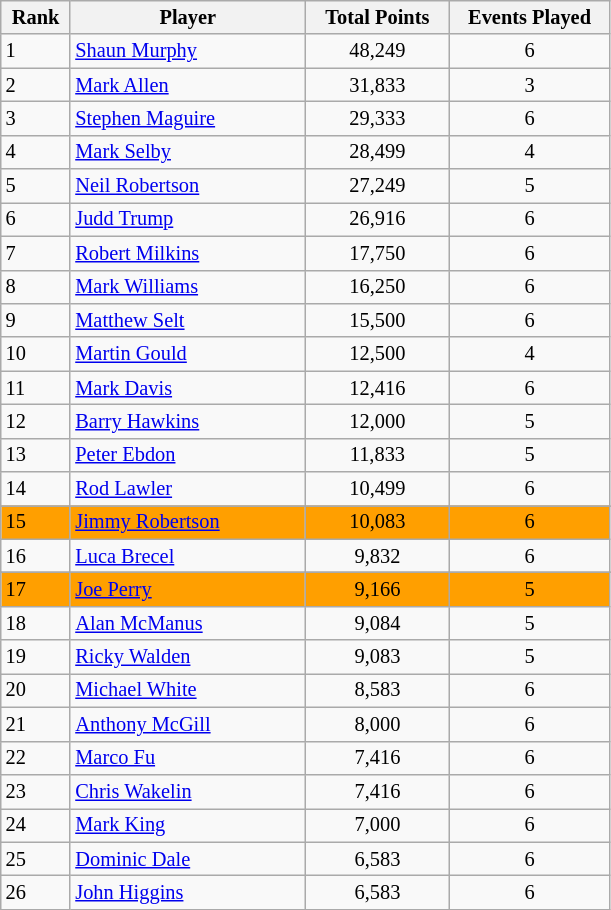<table class="wikitable" style="font-size: 85%">
<tr>
<th width=40 align="center">Rank</th>
<th width=150>Player</th>
<th width=90>Total Points</th>
<th width=100>Events Played</th>
</tr>
<tr>
<td>1</td>
<td> <a href='#'>Shaun Murphy</a></td>
<td align="center">48,249</td>
<td align="center">6</td>
</tr>
<tr>
<td>2</td>
<td> <a href='#'>Mark Allen</a></td>
<td align="center">31,833</td>
<td align="center">3</td>
</tr>
<tr>
<td>3</td>
<td> <a href='#'>Stephen Maguire</a></td>
<td align="center">29,333</td>
<td align="center">6</td>
</tr>
<tr>
<td>4</td>
<td> <a href='#'>Mark Selby</a></td>
<td align="center">28,499</td>
<td align="center">4</td>
</tr>
<tr>
<td>5</td>
<td> <a href='#'>Neil Robertson</a></td>
<td align="center">27,249</td>
<td align="center">5</td>
</tr>
<tr>
<td>6</td>
<td> <a href='#'>Judd Trump</a></td>
<td align="center">26,916</td>
<td align="center">6</td>
</tr>
<tr>
<td>7</td>
<td> <a href='#'>Robert Milkins</a></td>
<td align="center">17,750</td>
<td align="center">6</td>
</tr>
<tr>
<td>8</td>
<td> <a href='#'>Mark Williams</a></td>
<td align="center">16,250</td>
<td align="center">6</td>
</tr>
<tr>
<td>9</td>
<td> <a href='#'>Matthew Selt</a></td>
<td align="center">15,500</td>
<td align="center">6</td>
</tr>
<tr>
<td>10</td>
<td> <a href='#'>Martin Gould</a></td>
<td align="center">12,500</td>
<td align="center">4</td>
</tr>
<tr>
<td>11</td>
<td> <a href='#'>Mark Davis</a></td>
<td align="center">12,416</td>
<td align="center">6</td>
</tr>
<tr>
<td>12</td>
<td> <a href='#'>Barry Hawkins</a></td>
<td align="center">12,000</td>
<td align="center">5</td>
</tr>
<tr>
<td>13</td>
<td> <a href='#'>Peter Ebdon</a></td>
<td align="center">11,833</td>
<td align="center">5</td>
</tr>
<tr>
<td>14</td>
<td> <a href='#'>Rod Lawler</a></td>
<td align="center">10,499</td>
<td align="center">6</td>
</tr>
<tr>
</tr>
<tr bgcolor=#FF9F00>
<td>15</td>
<td> <a href='#'>Jimmy Robertson</a></td>
<td align="center">10,083</td>
<td align="center">6</td>
</tr>
<tr>
<td>16</td>
<td> <a href='#'>Luca Brecel</a></td>
<td align="center">9,832</td>
<td align="center">6</td>
</tr>
<tr>
</tr>
<tr bgcolor=#FF9F00>
<td>17</td>
<td> <a href='#'>Joe Perry</a></td>
<td align="center">9,166</td>
<td align="center">5</td>
</tr>
<tr>
<td>18</td>
<td> <a href='#'>Alan McManus</a></td>
<td align="center">9,084</td>
<td align="center">5</td>
</tr>
<tr>
<td>19</td>
<td> <a href='#'>Ricky Walden</a></td>
<td align="center">9,083</td>
<td align="center">5</td>
</tr>
<tr>
<td>20</td>
<td> <a href='#'>Michael White</a></td>
<td align="center">8,583</td>
<td align="center">6</td>
</tr>
<tr>
<td>21</td>
<td> <a href='#'>Anthony McGill</a></td>
<td align="center">8,000</td>
<td align="center">6</td>
</tr>
<tr>
<td>22</td>
<td> <a href='#'>Marco Fu</a></td>
<td align="center">7,416</td>
<td align="center">6</td>
</tr>
<tr>
<td>23</td>
<td> <a href='#'>Chris Wakelin</a></td>
<td align="center">7,416</td>
<td align="center">6</td>
</tr>
<tr>
<td>24</td>
<td> <a href='#'>Mark King</a></td>
<td align="center">7,000</td>
<td align="center">6</td>
</tr>
<tr>
<td>25</td>
<td> <a href='#'>Dominic Dale</a></td>
<td align="center">6,583</td>
<td align="center">6</td>
</tr>
<tr>
<td>26</td>
<td> <a href='#'>John Higgins</a></td>
<td align="center">6,583</td>
<td align="center">6</td>
</tr>
</table>
